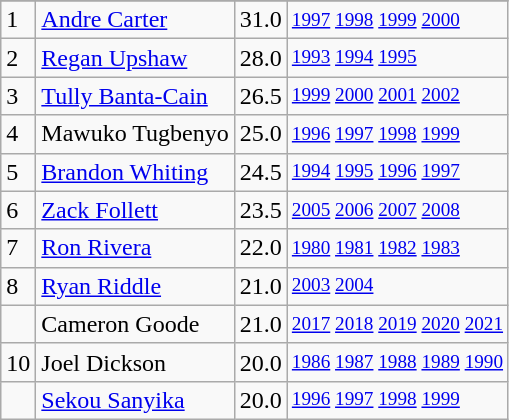<table class="wikitable">
<tr>
</tr>
<tr>
<td>1</td>
<td><a href='#'>Andre Carter</a></td>
<td>31.0</td>
<td style="font-size:80%;"><a href='#'>1997</a> <a href='#'>1998</a> <a href='#'>1999</a> <a href='#'>2000</a></td>
</tr>
<tr>
<td>2</td>
<td><a href='#'>Regan Upshaw</a></td>
<td>28.0</td>
<td style="font-size:80%;"><a href='#'>1993</a> <a href='#'>1994</a> <a href='#'>1995</a></td>
</tr>
<tr>
<td>3</td>
<td><a href='#'>Tully Banta-Cain</a></td>
<td>26.5</td>
<td style="font-size:80%;"><a href='#'>1999</a> <a href='#'>2000</a> <a href='#'>2001</a> <a href='#'>2002</a></td>
</tr>
<tr>
<td>4</td>
<td>Mawuko Tugbenyo</td>
<td>25.0</td>
<td style="font-size:80%;"><a href='#'>1996</a> <a href='#'>1997</a> <a href='#'>1998</a> <a href='#'>1999</a></td>
</tr>
<tr>
<td>5</td>
<td><a href='#'>Brandon Whiting</a></td>
<td>24.5</td>
<td style="font-size:80%;"><a href='#'>1994</a> <a href='#'>1995</a> <a href='#'>1996</a> <a href='#'>1997</a></td>
</tr>
<tr>
<td>6</td>
<td><a href='#'>Zack Follett</a></td>
<td>23.5</td>
<td style="font-size:80%;"><a href='#'>2005</a> <a href='#'>2006</a> <a href='#'>2007</a> <a href='#'>2008</a></td>
</tr>
<tr>
<td>7</td>
<td><a href='#'>Ron Rivera</a></td>
<td>22.0</td>
<td style="font-size:80%;"><a href='#'>1980</a> <a href='#'>1981</a> <a href='#'>1982</a> <a href='#'>1983</a></td>
</tr>
<tr>
<td>8</td>
<td><a href='#'>Ryan Riddle</a></td>
<td>21.0</td>
<td style="font-size:80%;"><a href='#'>2003</a> <a href='#'>2004</a></td>
</tr>
<tr>
<td></td>
<td>Cameron Goode</td>
<td>21.0</td>
<td style="font-size:80%;"><a href='#'>2017</a> <a href='#'>2018</a> <a href='#'>2019</a> <a href='#'>2020</a> <a href='#'>2021</a></td>
</tr>
<tr>
<td>10</td>
<td>Joel Dickson</td>
<td>20.0</td>
<td style="font-size:80%;"><a href='#'>1986</a> <a href='#'>1987</a> <a href='#'>1988</a> <a href='#'>1989</a> <a href='#'>1990</a></td>
</tr>
<tr>
<td></td>
<td><a href='#'>Sekou Sanyika</a></td>
<td>20.0</td>
<td style="font-size:80%;"><a href='#'>1996</a> <a href='#'>1997</a> <a href='#'>1998</a> <a href='#'>1999</a></td>
</tr>
</table>
